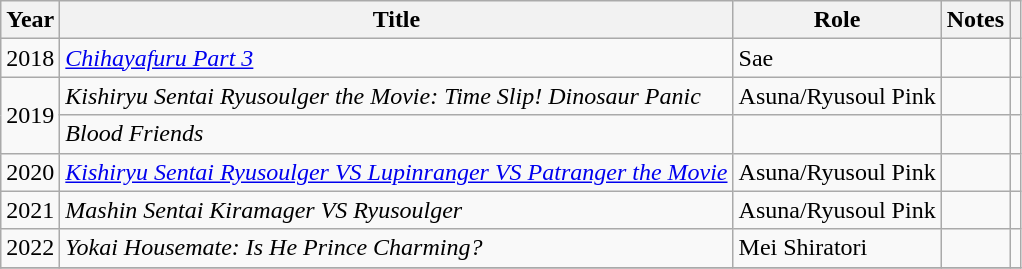<table class="wikitable">
<tr>
<th>Year</th>
<th>Title</th>
<th>Role</th>
<th>Notes</th>
<th></th>
</tr>
<tr>
<td>2018</td>
<td><em><a href='#'>Chihayafuru Part 3</a></em></td>
<td>Sae</td>
<td></td>
<td></td>
</tr>
<tr>
<td rowspan="2">2019</td>
<td><em>Kishiryu Sentai Ryusoulger the Movie: Time Slip! Dinosaur Panic</em></td>
<td>Asuna/Ryusoul Pink</td>
<td></td>
<td></td>
</tr>
<tr>
<td><em>Blood Friends</em></td>
<td></td>
<td></td>
<td></td>
</tr>
<tr>
<td>2020</td>
<td><em><a href='#'>Kishiryu Sentai Ryusoulger VS Lupinranger VS Patranger the Movie</a></em></td>
<td>Asuna/Ryusoul Pink</td>
<td></td>
<td></td>
</tr>
<tr>
<td>2021</td>
<td><em>Mashin Sentai Kiramager VS Ryusoulger</em></td>
<td>Asuna/Ryusoul Pink</td>
<td></td>
<td></td>
</tr>
<tr>
<td rowspan="1">2022</td>
<td><em>Yokai Housemate: Is He Prince Charming?</em></td>
<td>Mei Shiratori</td>
<td></td>
<td></td>
</tr>
<tr>
</tr>
</table>
